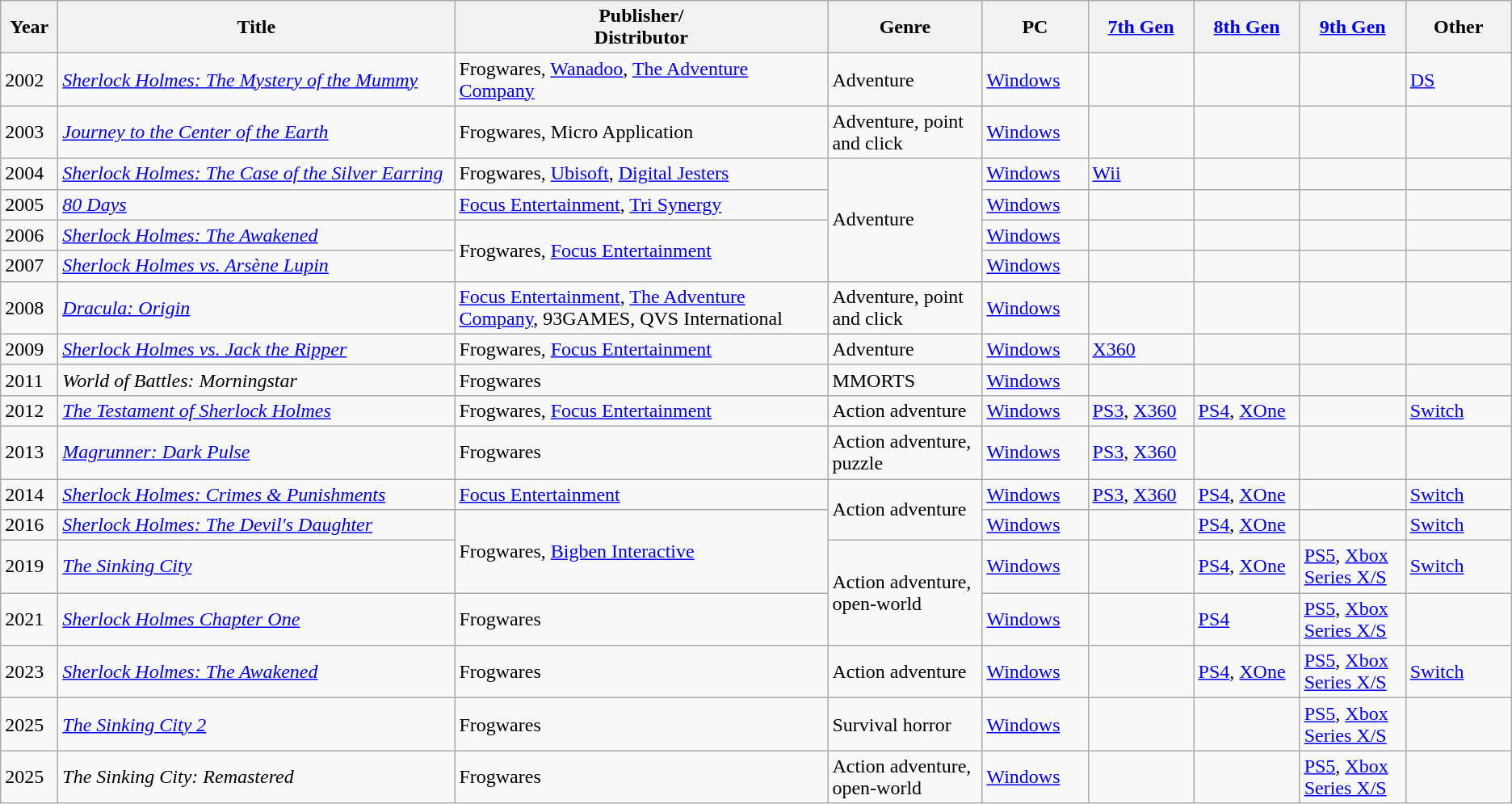<table class="wikitable sortable">
<tr>
<th scope="col" width=40>Year</th>
<th scope="col" width=320>Title</th>
<th>Publisher/<br>Distributor</th>
<th scope="col" width="120">Genre</th>
<th scope="col" width=80>PC</th>
<th scope="col" width=80><a href='#'>7th Gen</a></th>
<th scope="col" width=80><a href='#'>8th Gen</a></th>
<th scope="col" width=80><a href='#'>9th Gen</a></th>
<th scope="col" width=80>Other</th>
</tr>
<tr>
<td>2002</td>
<td><em><a href='#'>Sherlock Holmes: The Mystery of the Mummy</a></em></td>
<td>Frogwares, <a href='#'>Wanadoo</a>, <a href='#'>The Adventure Company</a></td>
<td>Adventure</td>
<td><a href='#'>Windows</a></td>
<td></td>
<td></td>
<td></td>
<td><a href='#'>DS</a></td>
</tr>
<tr>
<td>2003</td>
<td><em><a href='#'>Journey to the Center of the Earth</a></em></td>
<td>Frogwares, Micro Application</td>
<td>Adventure, point and click</td>
<td><a href='#'>Windows</a></td>
<td></td>
<td></td>
<td></td>
<td></td>
</tr>
<tr>
<td>2004</td>
<td><em><a href='#'>Sherlock Holmes: The Case of the Silver Earring</a></em></td>
<td>Frogwares, <a href='#'>Ubisoft</a>, <a href='#'>Digital Jesters</a></td>
<td rowspan="4">Adventure</td>
<td><a href='#'>Windows</a></td>
<td><a href='#'>Wii</a></td>
<td></td>
<td></td>
<td></td>
</tr>
<tr>
<td>2005</td>
<td><em><a href='#'>80 Days</a></em></td>
<td><a href='#'>Focus Entertainment</a>, <a href='#'>Tri Synergy</a></td>
<td><a href='#'>Windows</a></td>
<td></td>
<td></td>
<td></td>
<td></td>
</tr>
<tr>
<td>2006</td>
<td><em><a href='#'>Sherlock Holmes: The Awakened</a></em></td>
<td rowspan="2">Frogwares, <a href='#'>Focus Entertainment</a></td>
<td><a href='#'>Windows</a></td>
<td></td>
<td></td>
<td></td>
<td></td>
</tr>
<tr>
<td>2007</td>
<td><em><a href='#'>Sherlock Holmes vs. Arsène Lupin</a></em></td>
<td><a href='#'>Windows</a></td>
<td></td>
<td></td>
<td></td>
<td></td>
</tr>
<tr>
<td>2008</td>
<td><em><a href='#'>Dracula: Origin</a></em></td>
<td><a href='#'>Focus Entertainment</a>, <a href='#'>The Adventure Company</a>, 93GAMES, QVS International</td>
<td>Adventure, point and click</td>
<td><a href='#'>Windows</a></td>
<td></td>
<td></td>
<td></td>
<td></td>
</tr>
<tr>
<td>2009</td>
<td><em><a href='#'>Sherlock Holmes vs. Jack the Ripper</a></em></td>
<td>Frogwares, <a href='#'>Focus Entertainment</a></td>
<td>Adventure</td>
<td><a href='#'>Windows</a></td>
<td><a href='#'>X360</a></td>
<td></td>
<td></td>
<td></td>
</tr>
<tr>
<td>2011</td>
<td><em>World of Battles: Morningstar</em></td>
<td>Frogwares</td>
<td>MMORTS</td>
<td><a href='#'>Windows</a></td>
<td></td>
<td></td>
<td></td>
<td></td>
</tr>
<tr>
<td>2012</td>
<td><em><a href='#'>The Testament of Sherlock Holmes</a></em></td>
<td>Frogwares, <a href='#'>Focus Entertainment</a></td>
<td>Action adventure</td>
<td><a href='#'>Windows</a></td>
<td><a href='#'>PS3</a>, <a href='#'>X360</a></td>
<td><a href='#'>PS4</a>, <a href='#'>XOne</a></td>
<td></td>
<td><a href='#'>Switch</a></td>
</tr>
<tr>
<td>2013</td>
<td><em><a href='#'>Magrunner: Dark Pulse</a></em></td>
<td>Frogwares</td>
<td>Action adventure, puzzle</td>
<td><a href='#'>Windows</a></td>
<td><a href='#'>PS3</a>, <a href='#'>X360</a></td>
<td></td>
<td></td>
<td></td>
</tr>
<tr>
<td>2014</td>
<td><em><a href='#'>Sherlock Holmes: Crimes & Punishments</a></em></td>
<td><a href='#'>Focus Entertainment</a></td>
<td rowspan="2">Action adventure</td>
<td><a href='#'>Windows</a></td>
<td><a href='#'>PS3</a>, <a href='#'>X360</a></td>
<td><a href='#'>PS4</a>, <a href='#'>XOne</a></td>
<td></td>
<td><a href='#'>Switch</a></td>
</tr>
<tr>
<td>2016</td>
<td><em><a href='#'>Sherlock Holmes: The Devil's Daughter</a></em></td>
<td rowspan="2">Frogwares, <a href='#'>Bigben Interactive</a></td>
<td><a href='#'>Windows</a></td>
<td></td>
<td><a href='#'>PS4</a>, <a href='#'>XOne</a></td>
<td></td>
<td><a href='#'>Switch</a></td>
</tr>
<tr>
<td>2019</td>
<td><em><a href='#'>The Sinking City</a></em></td>
<td rowspan="2">Action adventure, open-world</td>
<td><a href='#'>Windows</a></td>
<td></td>
<td><a href='#'>PS4</a>, <a href='#'>XOne</a></td>
<td><a href='#'>PS5</a>, <a href='#'>Xbox Series X/S</a></td>
<td><a href='#'>Switch</a></td>
</tr>
<tr>
<td>2021</td>
<td><em><a href='#'>Sherlock Holmes Chapter One</a></em></td>
<td>Frogwares</td>
<td><a href='#'>Windows</a></td>
<td></td>
<td><a href='#'>PS4</a></td>
<td><a href='#'>PS5</a>, <a href='#'>Xbox Series X/S</a></td>
<td></td>
</tr>
<tr>
<td>2023</td>
<td><em><a href='#'>Sherlock Holmes: The Awakened</a></em></td>
<td>Frogwares</td>
<td>Action adventure</td>
<td><a href='#'>Windows</a></td>
<td></td>
<td><a href='#'>PS4</a>, <a href='#'>XOne</a></td>
<td><a href='#'>PS5</a>, <a href='#'>Xbox Series X/S</a></td>
<td><a href='#'>Switch</a></td>
</tr>
<tr>
<td>2025</td>
<td><em><a href='#'>The Sinking City 2</a></em></td>
<td>Frogwares</td>
<td>Survival horror</td>
<td><a href='#'>Windows</a></td>
<td></td>
<td></td>
<td><a href='#'>PS5</a>, <a href='#'>Xbox Series X/S</a></td>
<td></td>
</tr>
<tr>
<td>2025</td>
<td><em>The Sinking City: Remastered</em></td>
<td>Frogwares</td>
<td>Action adventure, open-world</td>
<td><a href='#'>Windows</a></td>
<td></td>
<td></td>
<td><a href='#'>PS5</a>, <a href='#'>Xbox Series X/S</a></td>
<td></td>
</tr>
</table>
